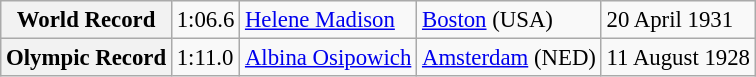<table class="wikitable" style="font-size:95%;">
<tr>
<th>World Record</th>
<td>1:06.6</td>
<td> <a href='#'>Helene Madison</a></td>
<td><a href='#'>Boston</a> (USA)</td>
<td>20 April 1931</td>
</tr>
<tr>
<th>Olympic Record</th>
<td>1:11.0</td>
<td> <a href='#'>Albina Osipowich</a></td>
<td><a href='#'>Amsterdam</a> (NED)</td>
<td>11 August 1928</td>
</tr>
</table>
